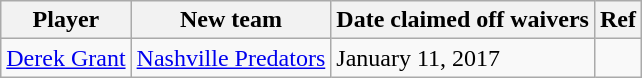<table class="wikitable">
<tr>
<th>Player</th>
<th>New team</th>
<th>Date claimed off waivers</th>
<th>Ref</th>
</tr>
<tr>
<td><a href='#'>Derek Grant</a></td>
<td><a href='#'>Nashville Predators</a></td>
<td>January 11, 2017</td>
<td></td>
</tr>
</table>
